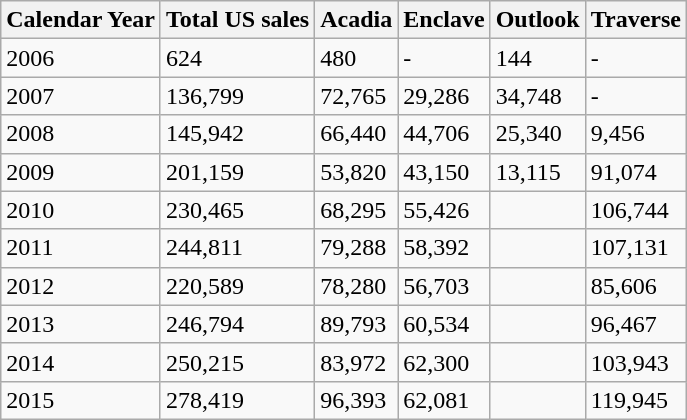<table class="wikitable">
<tr>
<th>Calendar Year</th>
<th>Total US sales</th>
<th>Acadia</th>
<th>Enclave</th>
<th>Outlook</th>
<th>Traverse</th>
</tr>
<tr>
<td>2006</td>
<td>624</td>
<td>480</td>
<td>-</td>
<td>144</td>
<td>-</td>
</tr>
<tr>
<td>2007</td>
<td>136,799</td>
<td>72,765</td>
<td>29,286</td>
<td>34,748</td>
<td>-</td>
</tr>
<tr>
<td>2008</td>
<td>145,942</td>
<td>66,440</td>
<td>44,706</td>
<td>25,340</td>
<td>9,456</td>
</tr>
<tr>
<td>2009</td>
<td>201,159</td>
<td>53,820</td>
<td>43,150</td>
<td>13,115</td>
<td>91,074</td>
</tr>
<tr>
<td>2010</td>
<td>230,465</td>
<td>68,295</td>
<td>55,426</td>
<td></td>
<td>106,744</td>
</tr>
<tr>
<td>2011</td>
<td>244,811</td>
<td>79,288</td>
<td>58,392</td>
<td></td>
<td>107,131</td>
</tr>
<tr>
<td>2012</td>
<td>220,589</td>
<td>78,280</td>
<td>56,703</td>
<td></td>
<td>85,606</td>
</tr>
<tr>
<td>2013</td>
<td>246,794</td>
<td>89,793</td>
<td>60,534</td>
<td></td>
<td>96,467</td>
</tr>
<tr>
<td>2014</td>
<td>250,215</td>
<td>83,972</td>
<td>62,300</td>
<td></td>
<td>103,943</td>
</tr>
<tr>
<td>2015</td>
<td>278,419</td>
<td>96,393</td>
<td>62,081</td>
<td></td>
<td>119,945</td>
</tr>
</table>
